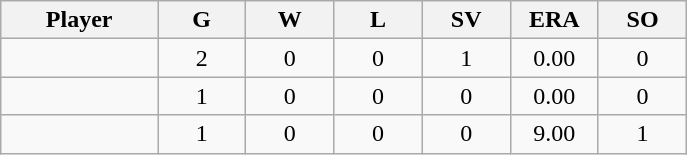<table class="wikitable sortable">
<tr>
<th bgcolor="#DDDDFF" width="16%">Player</th>
<th bgcolor="#DDDDFF" width="9%">G</th>
<th bgcolor="#DDDDFF" width="9%">W</th>
<th bgcolor="#DDDDFF" width="9%">L</th>
<th bgcolor="#DDDDFF" width="9%">SV</th>
<th bgcolor="#DDDDFF" width="9%">ERA</th>
<th bgcolor="#DDDDFF" width="9%">SO</th>
</tr>
<tr align="center">
<td></td>
<td>2</td>
<td>0</td>
<td>0</td>
<td>1</td>
<td>0.00</td>
<td>0</td>
</tr>
<tr align="center">
<td></td>
<td>1</td>
<td>0</td>
<td>0</td>
<td>0</td>
<td>0.00</td>
<td>0</td>
</tr>
<tr align="center">
<td></td>
<td>1</td>
<td>0</td>
<td>0</td>
<td>0</td>
<td>9.00</td>
<td>1</td>
</tr>
</table>
